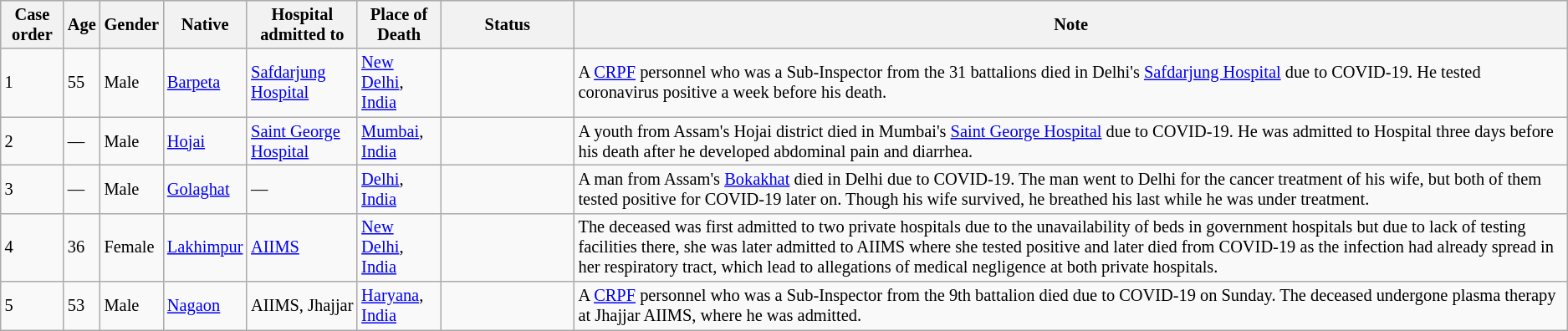<table class="wikitable" style="font-size:85%">
<tr>
<th>Case order</th>
<th>Age</th>
<th>Gender</th>
<th>Native</th>
<th>Hospital admitted to</th>
<th style="width:60px;">Place of Death</th>
<th style="width:100px;">Status</th>
<th>Note</th>
</tr>
<tr>
<td>1</td>
<td>55</td>
<td>Male</td>
<td><a href='#'>Barpeta</a></td>
<td><a href='#'>Safdarjung Hospital</a></td>
<td> <a href='#'>New Delhi</a>, <a href='#'>India</a></td>
<td></td>
<td>A <a href='#'>CRPF</a> personnel who was a Sub-Inspector from the 31 battalions died in Delhi's <a href='#'>Safdarjung Hospital</a> due to COVID-19. He tested coronavirus positive a week before his death.</td>
</tr>
<tr>
<td>2</td>
<td>—</td>
<td>Male</td>
<td><a href='#'>Hojai</a></td>
<td><a href='#'>Saint George Hospital</a></td>
<td> <a href='#'>Mumbai</a>, <a href='#'>India</a></td>
<td></td>
<td>A youth from Assam's Hojai district died in Mumbai's <a href='#'>Saint George Hospital</a> due to COVID-19. He was admitted to Hospital three days before his death after he developed abdominal pain and diarrhea.</td>
</tr>
<tr>
<td>3</td>
<td>—</td>
<td>Male</td>
<td><a href='#'>Golaghat</a></td>
<td>—</td>
<td> <a href='#'>Delhi</a>, <a href='#'>India</a></td>
<td></td>
<td>A man from Assam's <a href='#'>Bokakhat</a> died in Delhi due to COVID-19. The man went to Delhi for the cancer treatment of his wife, but both of them tested positive for COVID-19 later on. Though his wife survived, he breathed his last while he was under treatment.</td>
</tr>
<tr>
<td>4</td>
<td>36</td>
<td>Female</td>
<td><a href='#'>Lakhimpur</a></td>
<td><a href='#'>AIIMS</a></td>
<td> <a href='#'>New Delhi</a>, <a href='#'>India</a></td>
<td></td>
<td>The deceased was first admitted to two private hospitals due to the unavailability of beds in government hospitals but due to lack of testing facilities there, she was later admitted to AIIMS where she tested positive and later died from COVID-19 as the infection had already spread in her respiratory tract, which lead to allegations of medical negligence at both private hospitals.</td>
</tr>
<tr>
<td>5</td>
<td>53</td>
<td>Male</td>
<td><a href='#'>Nagaon</a></td>
<td>AIIMS, Jhajjar</td>
<td> <a href='#'>Haryana</a>, <a href='#'>India</a></td>
<td></td>
<td>A <a href='#'>CRPF</a> personnel who was a Sub-Inspector from the 9th battalion died due to COVID-19 on Sunday. The deceased undergone plasma therapy at Jhajjar AIIMS, where he was admitted.</td>
</tr>
</table>
